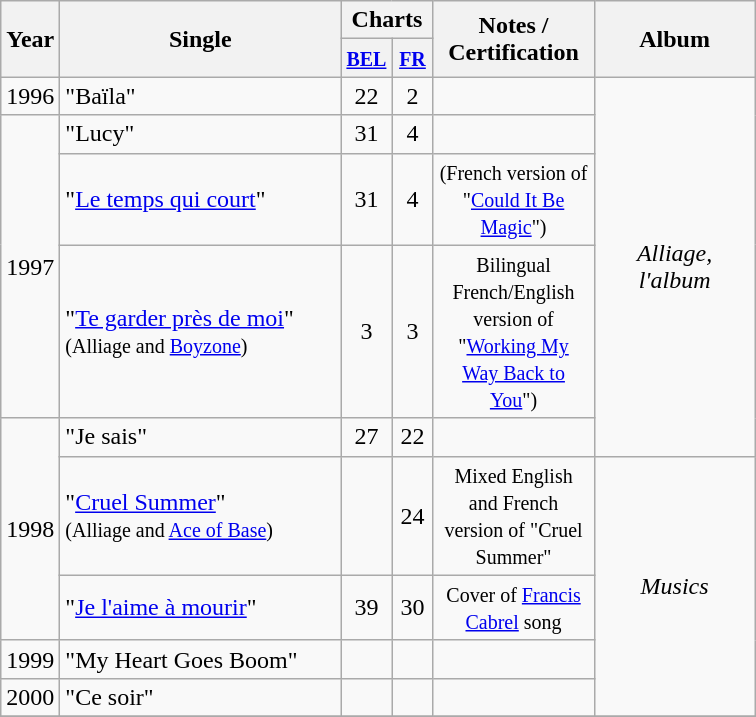<table class="wikitable">
<tr>
<th align="center" rowspan="2" width="10">Year</th>
<th align="center" rowspan="2" width="180">Single</th>
<th align="center" colspan="2">Charts</th>
<th align="center" rowspan="2" width="100">Notes / Certification</th>
<th align="center" rowspan="2" width="100">Album</th>
</tr>
<tr>
<th width="20"><small><a href='#'>BEL</a></small></th>
<th width="20"><small><a href='#'>FR</a></small><br></th>
</tr>
<tr>
<td align="center" rowspan="1">1996</td>
<td>"Baïla"</td>
<td align="center">22</td>
<td align="center">2</td>
<td align="center"></td>
<td align="center" rowspan="5"><em>Alliage, l'album</em></td>
</tr>
<tr>
<td align="center" rowspan="3">1997</td>
<td>"Lucy"</td>
<td align="center">31</td>
<td align="center">4</td>
<td align="center"></td>
</tr>
<tr>
<td>"<a href='#'>Le temps qui court</a>"</td>
<td align="center">31</td>
<td align="center">4</td>
<td align="center"><small>(French version of "<a href='#'>Could It Be Magic</a>")</small></td>
</tr>
<tr>
<td>"<a href='#'>Te garder près de moi</a>" <br><small>(Alliage and <a href='#'>Boyzone</a>)</small></td>
<td align="center">3</td>
<td align="center">3</td>
<td align="center"><small>Bilingual French/English version of "<a href='#'>Working My Way Back to You</a>")</small></td>
</tr>
<tr>
<td align="center" rowspan="3">1998</td>
<td>"Je sais"</td>
<td align="center">27</td>
<td align="center">22</td>
<td align="center"></td>
</tr>
<tr>
<td>"<a href='#'>Cruel Summer</a>" <br><small>(Alliage and <a href='#'>Ace of Base</a>)</small></td>
<td align="center"></td>
<td align="center">24</td>
<td align="center"><small>Mixed English and French version of "Cruel Summer"</small></td>
<td align="center" rowspan="4"><em>Musics</em></td>
</tr>
<tr>
<td>"<a href='#'>Je l'aime à mourir</a>"</td>
<td align="center">39</td>
<td align="center">30</td>
<td align="center"><small>Cover of <a href='#'>Francis Cabrel</a> song</small></td>
</tr>
<tr>
<td align="center" rowspan="1">1999</td>
<td>"My Heart Goes Boom"</td>
<td align="center"></td>
<td align="center"></td>
<td align="center"></td>
</tr>
<tr>
<td align="center" rowspan="1">2000</td>
<td>"Ce soir"</td>
<td align="center"></td>
<td align="center"></td>
<td align="center"></td>
</tr>
<tr>
</tr>
</table>
